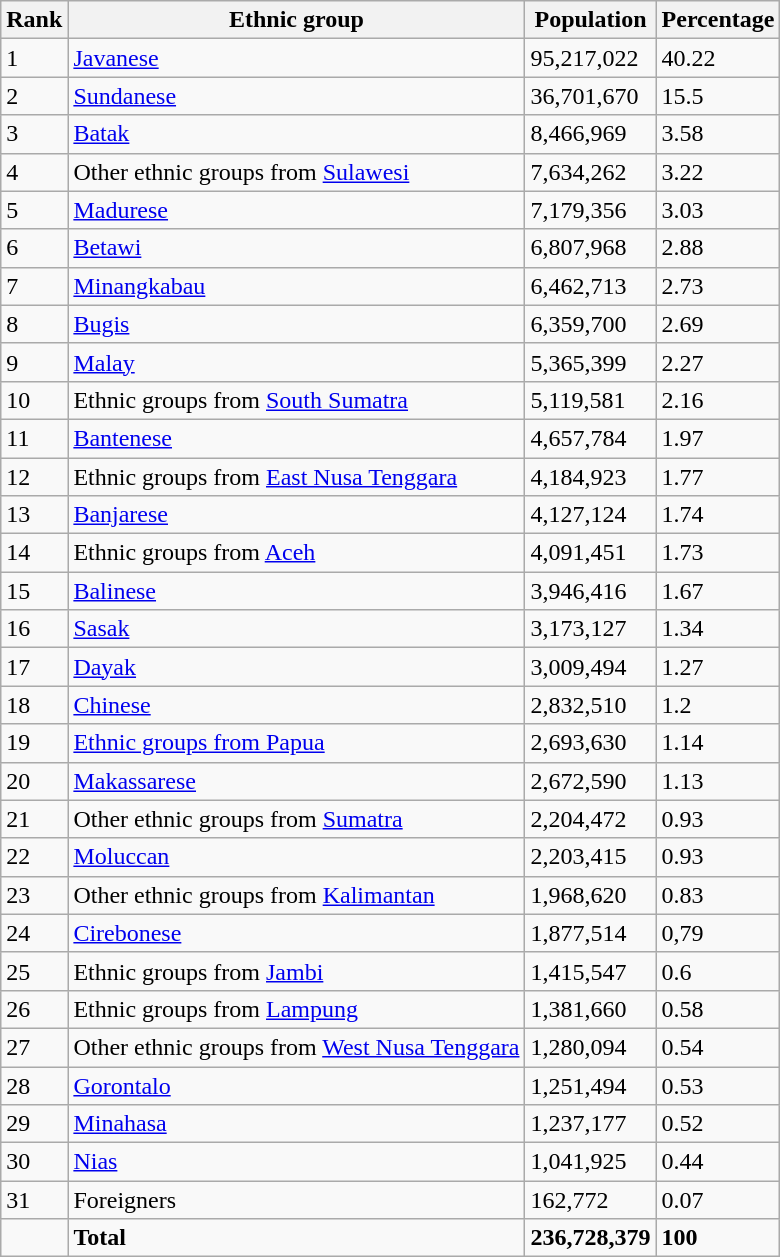<table class="wikitable sortable mw-collapsible">
<tr>
<th><strong>Rank</strong></th>
<th><strong>Ethnic group</strong></th>
<th><strong>Population</strong></th>
<th><strong>Percentage</strong></th>
</tr>
<tr>
<td>1</td>
<td><a href='#'>Javanese</a></td>
<td>95,217,022</td>
<td>40.22</td>
</tr>
<tr>
<td>2</td>
<td><a href='#'>Sundanese</a></td>
<td>36,701,670</td>
<td>15.5</td>
</tr>
<tr>
<td>3</td>
<td><a href='#'>Batak</a></td>
<td>8,466,969</td>
<td>3.58</td>
</tr>
<tr>
<td>4</td>
<td>Other ethnic groups from <a href='#'>Sulawesi</a></td>
<td>7,634,262</td>
<td>3.22</td>
</tr>
<tr>
<td>5</td>
<td><a href='#'>Madurese</a></td>
<td>7,179,356</td>
<td>3.03</td>
</tr>
<tr>
<td>6</td>
<td><a href='#'>Betawi</a></td>
<td>6,807,968</td>
<td>2.88</td>
</tr>
<tr>
<td>7</td>
<td><a href='#'>Minangkabau</a></td>
<td>6,462,713</td>
<td>2.73</td>
</tr>
<tr>
<td>8</td>
<td><a href='#'>Bugis</a></td>
<td>6,359,700</td>
<td>2.69</td>
</tr>
<tr>
<td>9</td>
<td><a href='#'>Malay</a></td>
<td>5,365,399</td>
<td>2.27</td>
</tr>
<tr>
<td>10</td>
<td>Ethnic groups from <a href='#'>South Sumatra</a></td>
<td>5,119,581</td>
<td>2.16</td>
</tr>
<tr>
<td>11</td>
<td><a href='#'>Bantenese</a></td>
<td>4,657,784</td>
<td>1.97</td>
</tr>
<tr>
<td>12</td>
<td>Ethnic groups from <a href='#'>East Nusa Tenggara</a></td>
<td>4,184,923</td>
<td>1.77</td>
</tr>
<tr>
<td>13</td>
<td><a href='#'>Banjarese</a></td>
<td>4,127,124</td>
<td>1.74</td>
</tr>
<tr>
<td>14</td>
<td>Ethnic groups from <a href='#'>Aceh</a></td>
<td>4,091,451</td>
<td>1.73</td>
</tr>
<tr>
<td>15</td>
<td><a href='#'>Balinese</a></td>
<td>3,946,416</td>
<td>1.67</td>
</tr>
<tr>
<td>16</td>
<td><a href='#'>Sasak</a></td>
<td>3,173,127</td>
<td>1.34</td>
</tr>
<tr>
<td>17</td>
<td><a href='#'>Dayak</a></td>
<td>3,009,494</td>
<td>1.27</td>
</tr>
<tr>
<td>18</td>
<td><a href='#'>Chinese</a></td>
<td>2,832,510</td>
<td>1.2</td>
</tr>
<tr>
<td>19</td>
<td><a href='#'>Ethnic groups from Papua</a></td>
<td>2,693,630</td>
<td>1.14</td>
</tr>
<tr>
<td>20</td>
<td><a href='#'>Makassarese</a></td>
<td>2,672,590</td>
<td>1.13</td>
</tr>
<tr>
<td>21</td>
<td>Other ethnic groups from <a href='#'>Sumatra</a></td>
<td>2,204,472</td>
<td>0.93</td>
</tr>
<tr>
<td>22</td>
<td><a href='#'>Moluccan</a></td>
<td>2,203,415</td>
<td>0.93</td>
</tr>
<tr>
<td>23</td>
<td>Other ethnic groups from <a href='#'>Kalimantan</a></td>
<td>1,968,620</td>
<td>0.83</td>
</tr>
<tr>
<td>24</td>
<td><a href='#'>Cirebonese</a></td>
<td>1,877,514</td>
<td>0,79</td>
</tr>
<tr>
<td>25</td>
<td>Ethnic groups from <a href='#'>Jambi</a></td>
<td>1,415,547</td>
<td>0.6</td>
</tr>
<tr>
<td>26</td>
<td>Ethnic groups from <a href='#'>Lampung</a></td>
<td>1,381,660</td>
<td>0.58</td>
</tr>
<tr>
<td>27</td>
<td>Other ethnic groups from <a href='#'>West Nusa Tenggara</a></td>
<td>1,280,094</td>
<td>0.54</td>
</tr>
<tr>
<td>28</td>
<td><a href='#'>Gorontalo</a></td>
<td>1,251,494</td>
<td>0.53</td>
</tr>
<tr>
<td>29</td>
<td><a href='#'>Minahasa</a></td>
<td>1,237,177</td>
<td>0.52</td>
</tr>
<tr>
<td>30</td>
<td><a href='#'>Nias</a></td>
<td>1,041,925</td>
<td>0.44</td>
</tr>
<tr>
<td>31</td>
<td>Foreigners</td>
<td>162,772</td>
<td>0.07</td>
</tr>
<tr>
<td></td>
<td><strong>Total</strong></td>
<td><strong>236,728,379</strong></td>
<td><strong>100</strong></td>
</tr>
</table>
